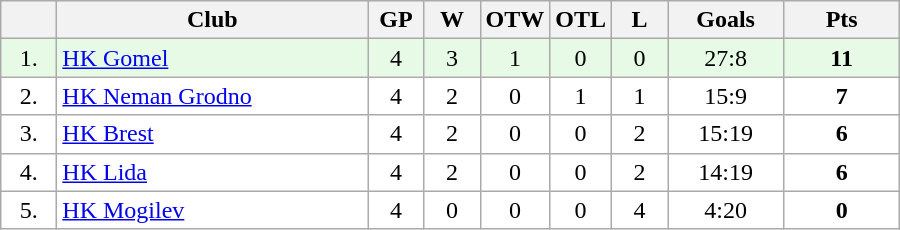<table class="wikitable">
<tr>
<th width="30"></th>
<th width="200">Club</th>
<th width="30">GP</th>
<th width="30">W</th>
<th width="30">OTW</th>
<th width="30">OTL</th>
<th width="30">L</th>
<th width="70">Goals</th>
<th width="70">Pts</th>
</tr>
<tr bgcolor="#e6fae6" align="center">
<td>1.</td>
<td align="left"><a href='#'>HK Gomel</a></td>
<td>4</td>
<td>3</td>
<td>1</td>
<td>0</td>
<td>0</td>
<td>27:8</td>
<td><strong>11</strong></td>
</tr>
<tr bgcolor="#FFFFFF" align="center">
<td>2.</td>
<td align="left"><a href='#'>HK Neman Grodno</a></td>
<td>4</td>
<td>2</td>
<td>0</td>
<td>1</td>
<td>1</td>
<td>15:9</td>
<td><strong>7</strong></td>
</tr>
<tr bgcolor="#FFFFFF" align="center">
<td>3.</td>
<td align="left"><a href='#'>HK Brest</a></td>
<td>4</td>
<td>2</td>
<td>0</td>
<td>0</td>
<td>2</td>
<td>15:19</td>
<td><strong>6</strong></td>
</tr>
<tr bgcolor="#FFFFFF" align="center">
<td>4.</td>
<td align="left"><a href='#'>HK Lida</a></td>
<td>4</td>
<td>2</td>
<td>0</td>
<td>0</td>
<td>2</td>
<td>14:19</td>
<td><strong>6</strong></td>
</tr>
<tr bgcolor="#FFFFFF" align="center">
<td>5.</td>
<td align="left"><a href='#'>HK Mogilev</a></td>
<td>4</td>
<td>0</td>
<td>0</td>
<td>0</td>
<td>4</td>
<td>4:20</td>
<td><strong>0</strong></td>
</tr>
</table>
